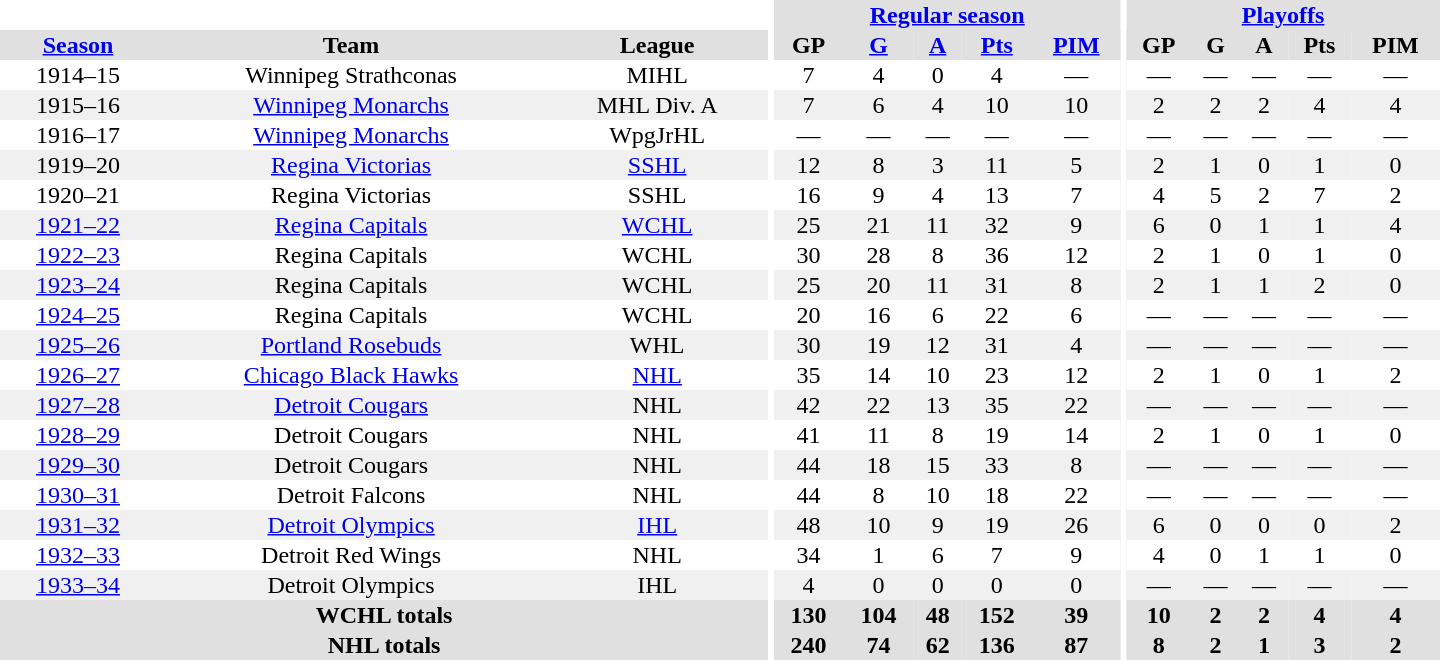<table border="0" cellpadding="1" cellspacing="0" style="text-align:center; width:60em">
<tr bgcolor="#e0e0e0">
<th colspan="3" bgcolor="#ffffff"></th>
<th rowspan="100" bgcolor="#ffffff"></th>
<th colspan="5"><a href='#'>Regular season</a></th>
<th rowspan="100" bgcolor="#ffffff"></th>
<th colspan="5"><a href='#'>Playoffs</a></th>
</tr>
<tr bgcolor="#e0e0e0">
<th><a href='#'>Season</a></th>
<th>Team</th>
<th>League</th>
<th>GP</th>
<th><a href='#'>G</a></th>
<th><a href='#'>A</a></th>
<th><a href='#'>Pts</a></th>
<th><a href='#'>PIM</a></th>
<th>GP</th>
<th>G</th>
<th>A</th>
<th>Pts</th>
<th>PIM</th>
</tr>
<tr>
<td>1914–15</td>
<td>Winnipeg Strathconas</td>
<td>MIHL</td>
<td>7</td>
<td>4</td>
<td>0</td>
<td>4</td>
<td>—</td>
<td>—</td>
<td>—</td>
<td>—</td>
<td>—</td>
<td>—</td>
</tr>
<tr bgcolor="#f0f0f0">
<td>1915–16</td>
<td><a href='#'>Winnipeg Monarchs</a></td>
<td>MHL Div. A</td>
<td>7</td>
<td>6</td>
<td>4</td>
<td>10</td>
<td>10</td>
<td>2</td>
<td>2</td>
<td>2</td>
<td>4</td>
<td>4</td>
</tr>
<tr>
<td>1916–17</td>
<td><a href='#'>Winnipeg Monarchs</a></td>
<td>WpgJrHL</td>
<td>—</td>
<td>—</td>
<td>—</td>
<td>—</td>
<td>—</td>
<td>—</td>
<td>—</td>
<td>—</td>
<td>—</td>
<td>—</td>
</tr>
<tr bgcolor="#f0f0f0">
<td>1919–20</td>
<td><a href='#'>Regina Victorias</a></td>
<td><a href='#'>SSHL</a></td>
<td>12</td>
<td>8</td>
<td>3</td>
<td>11</td>
<td>5</td>
<td>2</td>
<td>1</td>
<td>0</td>
<td>1</td>
<td>0</td>
</tr>
<tr>
<td>1920–21</td>
<td>Regina Victorias</td>
<td>SSHL</td>
<td>16</td>
<td>9</td>
<td>4</td>
<td>13</td>
<td>7</td>
<td>4</td>
<td>5</td>
<td>2</td>
<td>7</td>
<td>2</td>
</tr>
<tr bgcolor="#f0f0f0">
<td><a href='#'>1921–22</a></td>
<td><a href='#'>Regina Capitals</a></td>
<td><a href='#'>WCHL</a></td>
<td>25</td>
<td>21</td>
<td>11</td>
<td>32</td>
<td>9</td>
<td>6</td>
<td>0</td>
<td>1</td>
<td>1</td>
<td>4</td>
</tr>
<tr>
<td><a href='#'>1922–23</a></td>
<td>Regina Capitals</td>
<td>WCHL</td>
<td>30</td>
<td>28</td>
<td>8</td>
<td>36</td>
<td>12</td>
<td>2</td>
<td>1</td>
<td>0</td>
<td>1</td>
<td>0</td>
</tr>
<tr bgcolor="#f0f0f0">
<td><a href='#'>1923–24</a></td>
<td>Regina Capitals</td>
<td>WCHL</td>
<td>25</td>
<td>20</td>
<td>11</td>
<td>31</td>
<td>8</td>
<td>2</td>
<td>1</td>
<td>1</td>
<td>2</td>
<td>0</td>
</tr>
<tr>
<td><a href='#'>1924–25</a></td>
<td>Regina Capitals</td>
<td>WCHL</td>
<td>20</td>
<td>16</td>
<td>6</td>
<td>22</td>
<td>6</td>
<td>—</td>
<td>—</td>
<td>—</td>
<td>—</td>
<td>—</td>
</tr>
<tr bgcolor="#f0f0f0">
<td><a href='#'>1925–26</a></td>
<td><a href='#'>Portland Rosebuds</a></td>
<td>WHL</td>
<td>30</td>
<td>19</td>
<td>12</td>
<td>31</td>
<td>4</td>
<td>—</td>
<td>—</td>
<td>—</td>
<td>—</td>
<td>—</td>
</tr>
<tr>
<td><a href='#'>1926–27</a></td>
<td><a href='#'>Chicago Black Hawks</a></td>
<td><a href='#'>NHL</a></td>
<td>35</td>
<td>14</td>
<td>10</td>
<td>23</td>
<td>12</td>
<td>2</td>
<td>1</td>
<td>0</td>
<td>1</td>
<td>2</td>
</tr>
<tr bgcolor="#f0f0f0">
<td><a href='#'>1927–28</a></td>
<td><a href='#'>Detroit Cougars</a></td>
<td>NHL</td>
<td>42</td>
<td>22</td>
<td>13</td>
<td>35</td>
<td>22</td>
<td>—</td>
<td>—</td>
<td>—</td>
<td>—</td>
<td>—</td>
</tr>
<tr>
<td><a href='#'>1928–29</a></td>
<td>Detroit Cougars</td>
<td>NHL</td>
<td>41</td>
<td>11</td>
<td>8</td>
<td>19</td>
<td>14</td>
<td>2</td>
<td>1</td>
<td>0</td>
<td>1</td>
<td>0</td>
</tr>
<tr bgcolor="#f0f0f0">
<td><a href='#'>1929–30</a></td>
<td>Detroit Cougars</td>
<td>NHL</td>
<td>44</td>
<td>18</td>
<td>15</td>
<td>33</td>
<td>8</td>
<td>—</td>
<td>—</td>
<td>—</td>
<td>—</td>
<td>—</td>
</tr>
<tr>
<td><a href='#'>1930–31</a></td>
<td>Detroit Falcons</td>
<td>NHL</td>
<td>44</td>
<td>8</td>
<td>10</td>
<td>18</td>
<td>22</td>
<td>—</td>
<td>—</td>
<td>—</td>
<td>—</td>
<td>—</td>
</tr>
<tr bgcolor="#f0f0f0">
<td><a href='#'>1931–32</a></td>
<td><a href='#'>Detroit Olympics</a></td>
<td><a href='#'>IHL</a></td>
<td>48</td>
<td>10</td>
<td>9</td>
<td>19</td>
<td>26</td>
<td>6</td>
<td>0</td>
<td>0</td>
<td>0</td>
<td>2</td>
</tr>
<tr>
<td><a href='#'>1932–33</a></td>
<td>Detroit Red Wings</td>
<td>NHL</td>
<td>34</td>
<td>1</td>
<td>6</td>
<td>7</td>
<td>9</td>
<td>4</td>
<td>0</td>
<td>1</td>
<td>1</td>
<td>0</td>
</tr>
<tr bgcolor="#f0f0f0">
<td><a href='#'>1933–34</a></td>
<td>Detroit Olympics</td>
<td>IHL</td>
<td>4</td>
<td>0</td>
<td>0</td>
<td>0</td>
<td>0</td>
<td>—</td>
<td>—</td>
<td>—</td>
<td>—</td>
<td>—</td>
</tr>
<tr bgcolor="#e0e0e0">
<th colspan="3">WCHL totals</th>
<th>130</th>
<th>104</th>
<th>48</th>
<th>152</th>
<th>39</th>
<th>10</th>
<th>2</th>
<th>2</th>
<th>4</th>
<th>4</th>
</tr>
<tr bgcolor="#e0e0e0">
<th colspan="3">NHL totals</th>
<th>240</th>
<th>74</th>
<th>62</th>
<th>136</th>
<th>87</th>
<th>8</th>
<th>2</th>
<th>1</th>
<th>3</th>
<th>2</th>
</tr>
</table>
